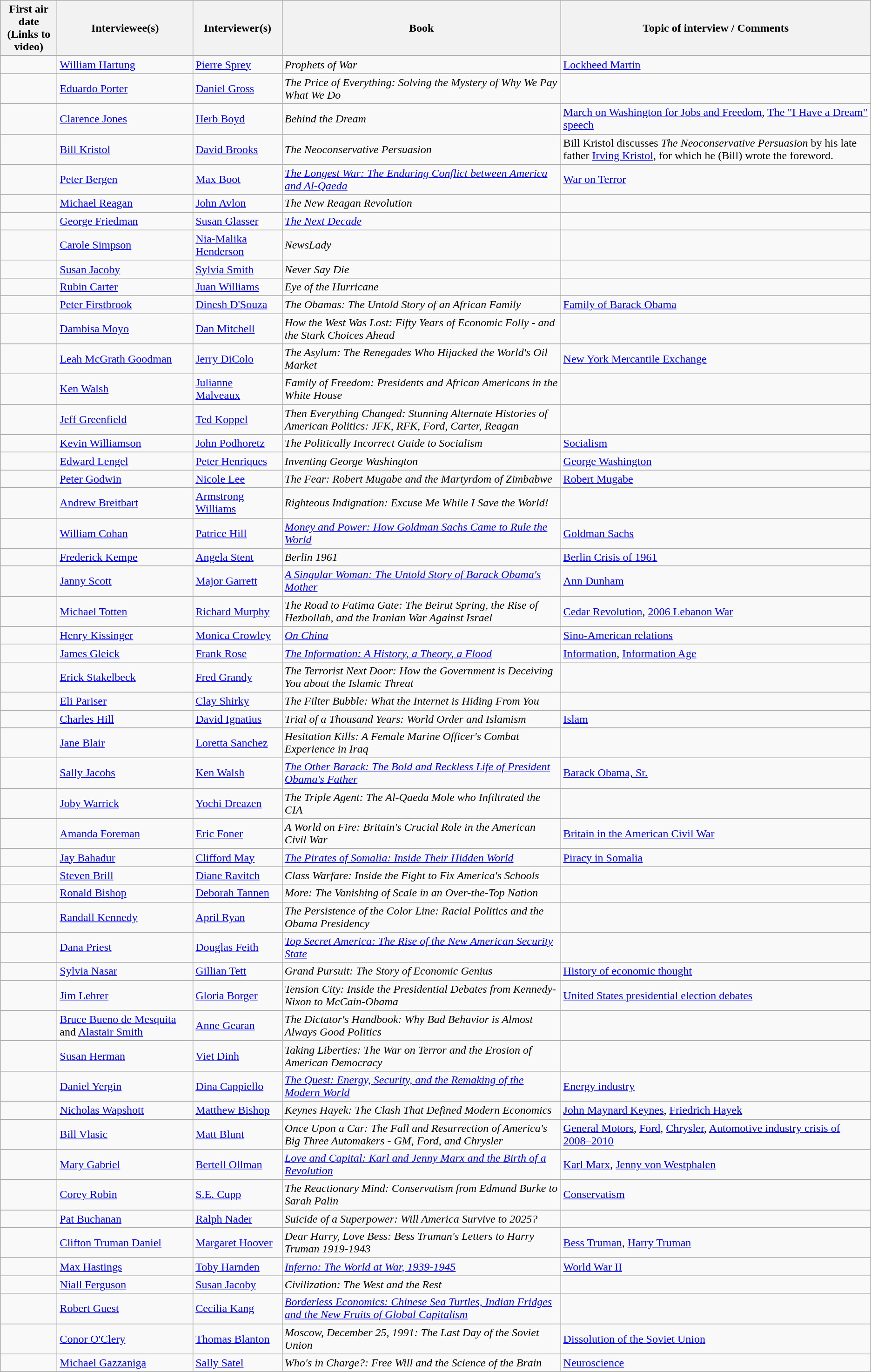<table class="wikitable">
<tr>
<th>First air date<br>(Links to video)</th>
<th>Interviewee(s)</th>
<th>Interviewer(s)</th>
<th>Book</th>
<th>Topic of interview / Comments</th>
</tr>
<tr>
<td></td>
<td><a href='#'>William Hartung</a></td>
<td><a href='#'>Pierre Sprey</a></td>
<td><em>Prophets of War</em></td>
<td><a href='#'>Lockheed Martin</a></td>
</tr>
<tr>
<td></td>
<td><a href='#'>Eduardo Porter</a></td>
<td><a href='#'>Daniel Gross</a></td>
<td><em>The Price of Everything: Solving the Mystery of Why We Pay What We Do</em></td>
<td></td>
</tr>
<tr>
<td></td>
<td><a href='#'>Clarence Jones</a></td>
<td><a href='#'>Herb Boyd</a></td>
<td><em>Behind the Dream</em></td>
<td><a href='#'>March on Washington for Jobs and Freedom</a>, <a href='#'>The "I Have a Dream" speech</a></td>
</tr>
<tr>
<td></td>
<td><a href='#'>Bill Kristol</a></td>
<td><a href='#'>David Brooks</a></td>
<td><em>The Neoconservative Persuasion</em></td>
<td>Bill Kristol discusses <em>The Neoconservative Persuasion</em> by his late father <a href='#'>Irving Kristol</a>, for which he (Bill) wrote the foreword.</td>
</tr>
<tr>
<td></td>
<td><a href='#'>Peter Bergen</a></td>
<td><a href='#'>Max Boot</a></td>
<td><em><a href='#'>The Longest War: The Enduring Conflict between America and Al-Qaeda</a></em></td>
<td><a href='#'>War on Terror</a></td>
</tr>
<tr>
<td></td>
<td><a href='#'>Michael Reagan</a></td>
<td><a href='#'>John Avlon</a></td>
<td><em>The New Reagan Revolution</em></td>
<td></td>
</tr>
<tr>
<td></td>
<td><a href='#'>George Friedman</a></td>
<td><a href='#'>Susan Glasser</a></td>
<td><em><a href='#'>The Next Decade</a></em></td>
<td></td>
</tr>
<tr>
<td></td>
<td><a href='#'>Carole Simpson</a></td>
<td><a href='#'>Nia-Malika Henderson</a></td>
<td><em>NewsLady</em></td>
<td></td>
</tr>
<tr>
<td></td>
<td><a href='#'>Susan Jacoby</a></td>
<td><a href='#'>Sylvia Smith</a></td>
<td><em>Never Say Die</em></td>
<td></td>
</tr>
<tr>
<td></td>
<td><a href='#'>Rubin Carter</a></td>
<td><a href='#'>Juan Williams</a></td>
<td><em>Eye of the Hurricane</em></td>
<td></td>
</tr>
<tr>
<td></td>
<td><a href='#'>Peter Firstbrook</a></td>
<td><a href='#'>Dinesh D'Souza</a></td>
<td><em>The Obamas: The Untold Story of an African Family</em></td>
<td><a href='#'>Family of Barack Obama</a></td>
</tr>
<tr>
<td></td>
<td><a href='#'>Dambisa Moyo</a></td>
<td><a href='#'>Dan Mitchell</a></td>
<td><em>How the West Was Lost: Fifty Years of Economic Folly - and the Stark Choices Ahead</em></td>
<td></td>
</tr>
<tr>
<td></td>
<td><a href='#'>Leah McGrath Goodman</a></td>
<td><a href='#'>Jerry DiColo</a></td>
<td><em>The Asylum: The Renegades Who Hijacked the World's Oil Market</em></td>
<td><a href='#'>New York Mercantile Exchange</a></td>
</tr>
<tr>
<td></td>
<td><a href='#'>Ken Walsh</a></td>
<td><a href='#'>Julianne Malveaux</a></td>
<td><em>Family of Freedom: Presidents and African Americans in the White House</em></td>
<td></td>
</tr>
<tr>
<td></td>
<td><a href='#'>Jeff Greenfield</a></td>
<td><a href='#'>Ted Koppel</a></td>
<td><em>Then Everything Changed: Stunning Alternate Histories of American Politics: JFK, RFK, Ford, Carter, Reagan</em></td>
<td></td>
</tr>
<tr>
<td></td>
<td><a href='#'>Kevin Williamson</a></td>
<td><a href='#'>John Podhoretz</a></td>
<td><em>The Politically Incorrect Guide to Socialism</em></td>
<td><a href='#'>Socialism</a></td>
</tr>
<tr>
<td></td>
<td><a href='#'>Edward Lengel</a></td>
<td><a href='#'>Peter Henriques</a></td>
<td><em>Inventing George Washington</em></td>
<td><a href='#'>George Washington</a></td>
</tr>
<tr>
<td></td>
<td><a href='#'>Peter Godwin</a></td>
<td><a href='#'>Nicole Lee</a></td>
<td><em>The Fear: Robert Mugabe and the Martyrdom of Zimbabwe</em></td>
<td><a href='#'>Robert Mugabe</a></td>
</tr>
<tr>
<td></td>
<td><a href='#'>Andrew Breitbart</a></td>
<td><a href='#'>Armstrong Williams</a></td>
<td><em>Righteous Indignation: Excuse Me While I Save the World!</em></td>
<td></td>
</tr>
<tr>
<td></td>
<td><a href='#'>William Cohan</a></td>
<td><a href='#'>Patrice Hill</a></td>
<td><em><a href='#'>Money and Power: How Goldman Sachs Came to Rule the World</a></em></td>
<td><a href='#'>Goldman Sachs</a></td>
</tr>
<tr>
<td></td>
<td><a href='#'>Frederick Kempe</a></td>
<td><a href='#'>Angela Stent</a></td>
<td><em>Berlin 1961</em></td>
<td><a href='#'>Berlin Crisis of 1961</a></td>
</tr>
<tr>
<td></td>
<td><a href='#'>Janny Scott</a></td>
<td><a href='#'>Major Garrett</a></td>
<td><em><a href='#'>A Singular Woman: The Untold Story of Barack Obama's Mother</a></em></td>
<td><a href='#'>Ann Dunham</a></td>
</tr>
<tr>
<td></td>
<td><a href='#'>Michael Totten</a></td>
<td><a href='#'>Richard Murphy</a></td>
<td><em>The Road to Fatima Gate: The Beirut Spring, the Rise of Hezbollah, and the Iranian War Against Israel</em></td>
<td><a href='#'>Cedar Revolution</a>, <a href='#'>2006 Lebanon War</a></td>
</tr>
<tr>
<td></td>
<td><a href='#'>Henry Kissinger</a></td>
<td><a href='#'>Monica Crowley</a></td>
<td><em><a href='#'>On China</a></em></td>
<td><a href='#'>Sino-American relations</a></td>
</tr>
<tr>
<td></td>
<td><a href='#'>James Gleick</a></td>
<td><a href='#'>Frank Rose</a></td>
<td><em><a href='#'>The Information: A History, a Theory, a Flood</a></em></td>
<td><a href='#'>Information</a>, <a href='#'>Information Age</a></td>
</tr>
<tr>
<td></td>
<td><a href='#'>Erick Stakelbeck</a></td>
<td><a href='#'>Fred Grandy</a></td>
<td><em>The Terrorist Next Door: How the Government is Deceiving You about the Islamic Threat</em></td>
<td></td>
</tr>
<tr>
<td></td>
<td><a href='#'>Eli Pariser</a></td>
<td><a href='#'>Clay Shirky</a></td>
<td><em>The Filter Bubble: What the Internet is Hiding From You</em></td>
<td></td>
</tr>
<tr>
<td></td>
<td><a href='#'>Charles Hill</a></td>
<td><a href='#'>David Ignatius</a></td>
<td><em>Trial of a Thousand Years: World Order and Islamism</em></td>
<td><a href='#'>Islam</a></td>
</tr>
<tr>
<td></td>
<td><a href='#'>Jane Blair</a></td>
<td><a href='#'>Loretta Sanchez</a></td>
<td><em>Hesitation Kills: A Female Marine Officer's Combat Experience in Iraq</em></td>
<td></td>
</tr>
<tr>
<td></td>
<td><a href='#'>Sally Jacobs</a></td>
<td><a href='#'>Ken Walsh</a></td>
<td><em><a href='#'>The Other Barack: The Bold and Reckless Life of President Obama's Father</a></em></td>
<td><a href='#'>Barack Obama, Sr.</a></td>
</tr>
<tr>
<td></td>
<td><a href='#'>Joby Warrick</a></td>
<td><a href='#'>Yochi Dreazen</a></td>
<td><em>The Triple Agent: The Al-Qaeda Mole who Infiltrated the CIA</em></td>
<td></td>
</tr>
<tr>
<td></td>
<td><a href='#'>Amanda Foreman</a></td>
<td><a href='#'>Eric Foner</a></td>
<td><em>A World on Fire: Britain's Crucial Role in the American Civil War</em></td>
<td><a href='#'>Britain in the American Civil War</a></td>
</tr>
<tr>
<td></td>
<td><a href='#'>Jay Bahadur</a></td>
<td><a href='#'>Clifford May</a></td>
<td><em><a href='#'>The Pirates of Somalia: Inside Their Hidden World</a></em></td>
<td><a href='#'>Piracy in Somalia</a></td>
</tr>
<tr>
<td></td>
<td><a href='#'>Steven Brill</a></td>
<td><a href='#'>Diane Ravitch</a></td>
<td><em>Class Warfare: Inside the Fight to Fix America's Schools</em></td>
<td></td>
</tr>
<tr>
<td></td>
<td><a href='#'>Ronald Bishop</a></td>
<td><a href='#'>Deborah Tannen</a></td>
<td><em>More: The Vanishing of Scale in an Over-the-Top Nation</em></td>
<td></td>
</tr>
<tr>
<td></td>
<td><a href='#'>Randall Kennedy</a></td>
<td><a href='#'>April Ryan</a></td>
<td><em>The Persistence of the Color Line: Racial Politics and the Obama Presidency</em></td>
<td></td>
</tr>
<tr>
<td></td>
<td><a href='#'>Dana Priest</a></td>
<td><a href='#'>Douglas Feith</a></td>
<td><em><a href='#'>Top Secret America: The Rise of the New American Security State</a></em></td>
<td></td>
</tr>
<tr>
<td></td>
<td><a href='#'>Sylvia Nasar</a></td>
<td><a href='#'>Gillian Tett</a></td>
<td><em>Grand Pursuit: The Story of Economic Genius</em></td>
<td><a href='#'>History of economic thought</a></td>
</tr>
<tr>
<td></td>
<td><a href='#'>Jim Lehrer</a></td>
<td><a href='#'>Gloria Borger</a></td>
<td><em>Tension City: Inside the Presidential Debates from Kennedy-Nixon to McCain-Obama</em></td>
<td><a href='#'>United States presidential election debates</a></td>
</tr>
<tr>
<td></td>
<td><a href='#'>Bruce Bueno de Mesquita</a> and <a href='#'>Alastair Smith</a></td>
<td><a href='#'>Anne Gearan</a></td>
<td><em>The Dictator's Handbook: Why Bad Behavior is Almost Always Good Politics</em></td>
<td></td>
</tr>
<tr>
<td></td>
<td><a href='#'>Susan Herman</a></td>
<td><a href='#'>Viet Dinh</a></td>
<td><em>Taking Liberties: The War on Terror and the Erosion of American Democracy</em></td>
<td></td>
</tr>
<tr>
<td></td>
<td><a href='#'>Daniel Yergin</a></td>
<td><a href='#'>Dina Cappiello</a></td>
<td><em><a href='#'>The Quest: Energy, Security, and the Remaking of the Modern World</a></em></td>
<td><a href='#'>Energy industry</a></td>
</tr>
<tr>
<td></td>
<td><a href='#'>Nicholas Wapshott</a></td>
<td><a href='#'>Matthew Bishop</a></td>
<td><em>Keynes Hayek: The Clash That Defined Modern Economics</em></td>
<td><a href='#'>John Maynard Keynes</a>, <a href='#'>Friedrich Hayek</a></td>
</tr>
<tr>
<td></td>
<td><a href='#'>Bill Vlasic</a></td>
<td><a href='#'>Matt Blunt</a></td>
<td><em>Once Upon a Car: The Fall and Resurrection of America's Big Three Automakers - GM, Ford, and Chrysler</em></td>
<td><a href='#'>General Motors</a>, <a href='#'>Ford</a>, <a href='#'>Chrysler</a>, <a href='#'>Automotive industry crisis of 2008–2010</a></td>
</tr>
<tr>
<td></td>
<td><a href='#'>Mary Gabriel</a></td>
<td><a href='#'>Bertell Ollman</a></td>
<td><em><a href='#'>Love and Capital: Karl and Jenny Marx and the Birth of a Revolution</a></em></td>
<td><a href='#'>Karl Marx</a>, <a href='#'>Jenny von Westphalen</a></td>
</tr>
<tr>
<td></td>
<td><a href='#'>Corey Robin</a></td>
<td><a href='#'>S.E. Cupp</a></td>
<td><em>The Reactionary Mind: Conservatism from Edmund Burke to Sarah Palin</em></td>
<td><a href='#'>Conservatism</a></td>
</tr>
<tr>
<td></td>
<td><a href='#'>Pat Buchanan</a></td>
<td><a href='#'>Ralph Nader</a></td>
<td><em>Suicide of a Superpower: Will America Survive to 2025?</em></td>
<td></td>
</tr>
<tr>
<td></td>
<td><a href='#'>Clifton Truman Daniel</a></td>
<td><a href='#'>Margaret Hoover</a></td>
<td><em>Dear Harry, Love Bess: Bess Truman's Letters to Harry Truman 1919-1943</em></td>
<td><a href='#'>Bess Truman</a>, <a href='#'>Harry Truman</a></td>
</tr>
<tr>
<td></td>
<td><a href='#'>Max Hastings</a></td>
<td><a href='#'>Toby Harnden</a></td>
<td><em><a href='#'>Inferno: The World at War, 1939-1945</a></em></td>
<td><a href='#'>World War II</a></td>
</tr>
<tr>
<td></td>
<td><a href='#'>Niall Ferguson</a></td>
<td><a href='#'>Susan Jacoby</a></td>
<td><em>Civilization: The West and the Rest</em></td>
<td></td>
</tr>
<tr>
<td></td>
<td><a href='#'>Robert Guest</a></td>
<td><a href='#'>Cecilia Kang</a></td>
<td><em><a href='#'>Borderless Economics: Chinese Sea Turtles, Indian Fridges and the New Fruits of Global Capitalism</a></em></td>
<td></td>
</tr>
<tr>
<td></td>
<td><a href='#'>Conor O'Clery</a></td>
<td><a href='#'>Thomas Blanton</a></td>
<td><em>Moscow, December 25, 1991: The Last Day of the Soviet Union</em></td>
<td><a href='#'>Dissolution of the Soviet Union</a></td>
</tr>
<tr>
<td></td>
<td><a href='#'>Michael Gazzaniga</a></td>
<td><a href='#'>Sally Satel</a></td>
<td><em>Who's in Charge?: Free Will and the Science of the Brain</em></td>
<td><a href='#'>Neuroscience</a></td>
</tr>
</table>
